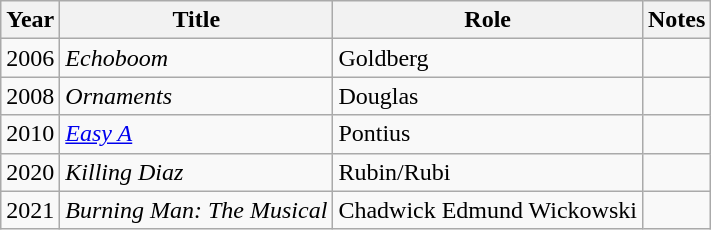<table class="wikitable sortable">
<tr>
<th>Year</th>
<th>Title</th>
<th>Role</th>
<th class="unsortable">Notes</th>
</tr>
<tr>
<td>2006</td>
<td><em>Echoboom</em></td>
<td>Goldberg</td>
<td></td>
</tr>
<tr>
<td>2008</td>
<td><em>Ornaments</em></td>
<td>Douglas</td>
<td></td>
</tr>
<tr>
<td>2010</td>
<td><em><a href='#'>Easy A</a></em></td>
<td>Pontius</td>
<td></td>
</tr>
<tr>
<td>2020</td>
<td><em>Killing Diaz</em></td>
<td>Rubin/Rubi</td>
<td></td>
</tr>
<tr>
<td>2021</td>
<td><em>Burning Man: The Musical</em></td>
<td>Chadwick Edmund Wickowski</td>
</tr>
</table>
